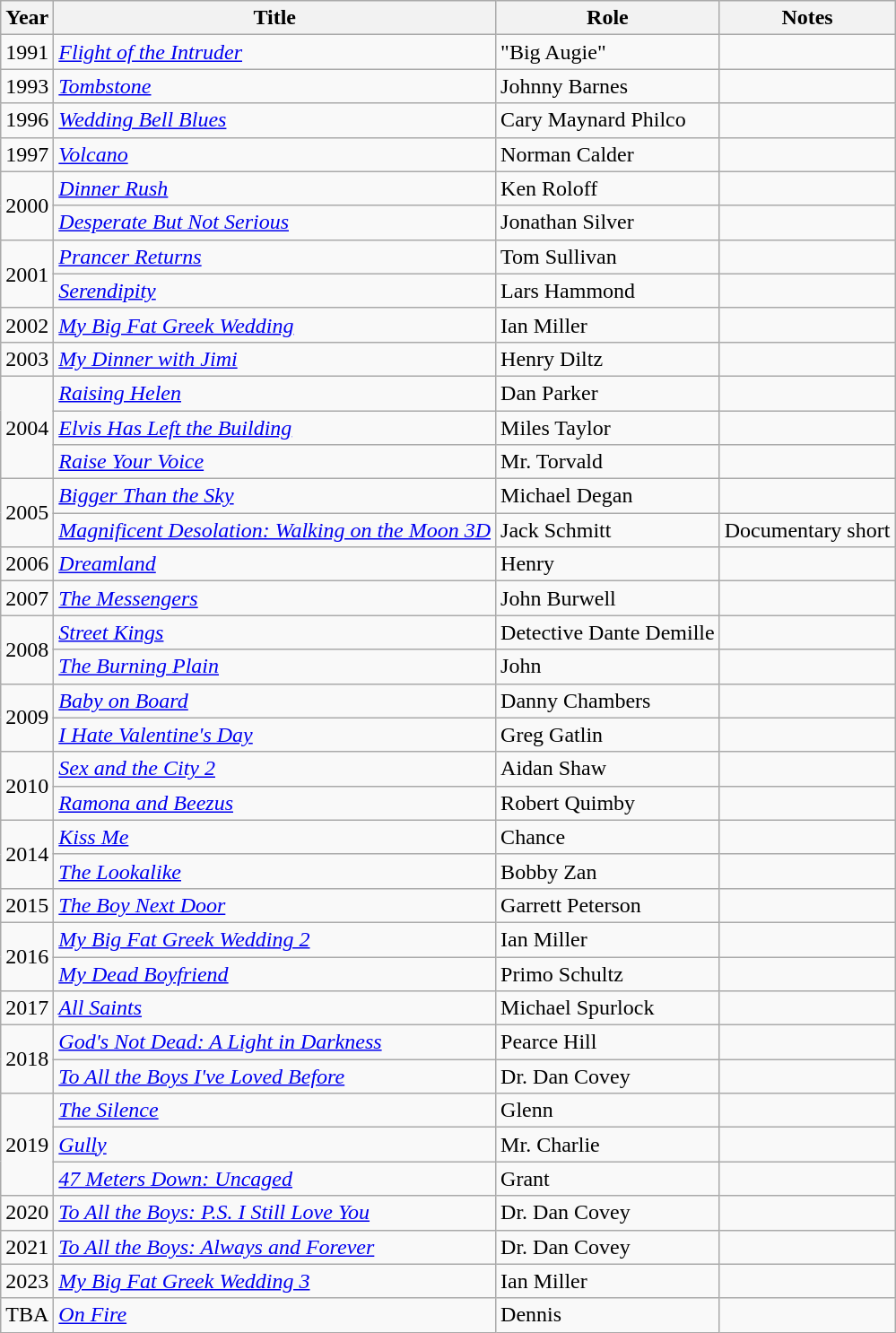<table class="wikitable sortable">
<tr>
<th>Year</th>
<th>Title</th>
<th>Role</th>
<th>Notes</th>
</tr>
<tr>
<td>1991</td>
<td><em><a href='#'>Flight of the Intruder</a></em></td>
<td>"Big Augie"</td>
<td></td>
</tr>
<tr>
<td>1993</td>
<td><em><a href='#'>Tombstone</a></em></td>
<td>Johnny Barnes</td>
<td></td>
</tr>
<tr>
<td>1996</td>
<td><em><a href='#'>Wedding Bell Blues</a></em></td>
<td>Cary Maynard Philco</td>
<td></td>
</tr>
<tr>
<td>1997</td>
<td><em><a href='#'>Volcano</a></em></td>
<td>Norman Calder</td>
<td></td>
</tr>
<tr>
<td rowspan=2>2000</td>
<td><em><a href='#'>Dinner Rush</a></em></td>
<td>Ken Roloff</td>
<td></td>
</tr>
<tr>
<td><em><a href='#'>Desperate But Not Serious</a></em></td>
<td>Jonathan Silver</td>
<td></td>
</tr>
<tr>
<td rowspan=2>2001</td>
<td><em><a href='#'>Prancer Returns</a></em></td>
<td>Tom Sullivan</td>
<td></td>
</tr>
<tr>
<td><em><a href='#'>Serendipity</a></em></td>
<td>Lars Hammond</td>
<td></td>
</tr>
<tr>
<td>2002</td>
<td><em><a href='#'>My Big Fat Greek Wedding</a></em></td>
<td>Ian Miller</td>
<td></td>
</tr>
<tr>
<td>2003</td>
<td><em><a href='#'>My Dinner with Jimi</a></em></td>
<td>Henry Diltz</td>
<td></td>
</tr>
<tr>
<td rowspan=3>2004</td>
<td><em><a href='#'>Raising Helen</a></em></td>
<td>Dan Parker</td>
<td></td>
</tr>
<tr>
<td><em><a href='#'>Elvis Has Left the Building</a></em></td>
<td>Miles Taylor</td>
<td></td>
</tr>
<tr>
<td><em><a href='#'>Raise Your Voice</a></em></td>
<td>Mr. Torvald</td>
<td></td>
</tr>
<tr>
<td rowspan=2>2005</td>
<td><em><a href='#'>Bigger Than the Sky</a></em></td>
<td>Michael Degan</td>
<td></td>
</tr>
<tr>
<td><em><a href='#'>Magnificent Desolation: Walking on the Moon 3D</a></em></td>
<td>Jack Schmitt</td>
<td>Documentary short</td>
</tr>
<tr>
<td>2006</td>
<td><em><a href='#'>Dreamland</a></em></td>
<td>Henry</td>
<td></td>
</tr>
<tr>
<td>2007</td>
<td><em><a href='#'>The Messengers</a></em></td>
<td>John Burwell</td>
<td></td>
</tr>
<tr>
<td rowspan=2>2008</td>
<td><em><a href='#'>Street Kings</a></em></td>
<td>Detective Dante Demille</td>
<td></td>
</tr>
<tr>
<td><em><a href='#'>The Burning Plain</a></em></td>
<td>John</td>
<td></td>
</tr>
<tr>
<td rowspan=2>2009</td>
<td><em><a href='#'>Baby on Board</a></em></td>
<td>Danny Chambers</td>
<td></td>
</tr>
<tr>
<td><em><a href='#'>I Hate Valentine's Day</a></em></td>
<td>Greg Gatlin</td>
<td></td>
</tr>
<tr>
<td rowspan=2>2010</td>
<td><em><a href='#'>Sex and the City 2</a></em></td>
<td>Aidan Shaw</td>
<td></td>
</tr>
<tr>
<td><em><a href='#'>Ramona and Beezus</a></em></td>
<td>Robert Quimby</td>
<td></td>
</tr>
<tr>
<td rowspan=2>2014</td>
<td><em><a href='#'>Kiss Me</a></em></td>
<td>Chance</td>
<td></td>
</tr>
<tr>
<td><em><a href='#'>The Lookalike</a></em></td>
<td>Bobby Zan</td>
<td></td>
</tr>
<tr>
<td>2015</td>
<td><em><a href='#'>The Boy Next Door</a></em></td>
<td>Garrett Peterson</td>
<td></td>
</tr>
<tr>
<td rowspan=2>2016</td>
<td><em><a href='#'>My Big Fat Greek Wedding 2</a></em></td>
<td>Ian Miller</td>
<td></td>
</tr>
<tr>
<td><em><a href='#'>My Dead Boyfriend</a></em></td>
<td>Primo Schultz</td>
<td></td>
</tr>
<tr>
<td>2017</td>
<td><em><a href='#'>All Saints</a></em></td>
<td>Michael Spurlock</td>
<td></td>
</tr>
<tr>
<td rowspan=2>2018</td>
<td><em><a href='#'>God's Not Dead: A Light in Darkness</a></em></td>
<td>Pearce Hill</td>
<td></td>
</tr>
<tr>
<td><em><a href='#'>To All the Boys I've Loved Before</a></em></td>
<td>Dr. Dan Covey</td>
<td></td>
</tr>
<tr>
<td rowspan=3>2019</td>
<td><em><a href='#'>The Silence</a></em></td>
<td>Glenn</td>
<td></td>
</tr>
<tr>
<td><em><a href='#'>Gully</a></em></td>
<td>Mr. Charlie</td>
<td></td>
</tr>
<tr>
<td><em><a href='#'>47 Meters Down: Uncaged</a></em></td>
<td>Grant</td>
<td></td>
</tr>
<tr>
<td>2020</td>
<td><em><a href='#'>To All the Boys: P.S. I Still Love You</a></em></td>
<td>Dr. Dan Covey</td>
<td></td>
</tr>
<tr>
<td>2021</td>
<td><em><a href='#'>To All the Boys: Always and Forever</a></em></td>
<td>Dr. Dan Covey</td>
<td></td>
</tr>
<tr>
<td>2023</td>
<td><em><a href='#'>My Big Fat Greek Wedding 3</a></em></td>
<td>Ian Miller</td>
<td></td>
</tr>
<tr>
<td>TBA</td>
<td><em><a href='#'>On Fire</a></em></td>
<td>Dennis</td>
<td></td>
</tr>
</table>
